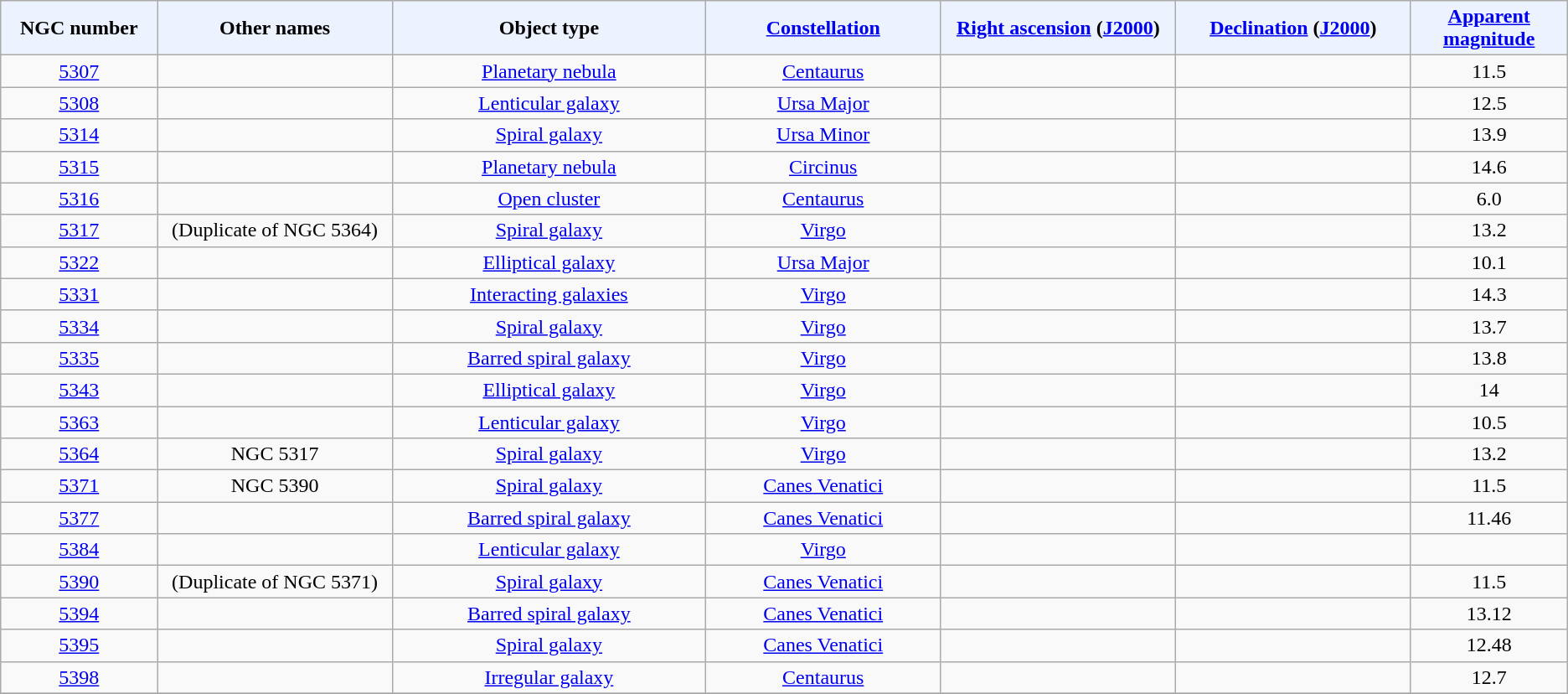<table class="wikitable sortable sticky-header sort-under" style="text-align: center;">
<tr>
<th style="background-color:#edf3fe; width: 10%;">NGC number</th>
<th style="background-color:#edf3fe; width: 15%;">Other names</th>
<th style="background-color:#edf3fe; width: 20%;">Object type</th>
<th style="background-color:#edf3fe; width: 15%;"><a href='#'>Constellation</a></th>
<th style="background-color:#edf3fe; width: 15%;"><a href='#'>Right ascension</a> (<a href='#'>J2000</a>)</th>
<th style="background-color:#edf3fe; width: 15%;"><a href='#'>Declination</a> (<a href='#'>J2000</a>)</th>
<th style="background-color:#edf3fe; width: 10%;"><a href='#'>Apparent magnitude</a></th>
</tr>
<tr>
<td><a href='#'>5307</a></td>
<td></td>
<td><a href='#'>Planetary nebula</a></td>
<td><a href='#'>Centaurus</a></td>
<td></td>
<td></td>
<td>11.5</td>
</tr>
<tr>
<td><a href='#'>5308</a></td>
<td></td>
<td><a href='#'>Lenticular galaxy</a></td>
<td><a href='#'>Ursa Major</a></td>
<td></td>
<td></td>
<td>12.5</td>
</tr>
<tr>
<td><a href='#'>5314</a></td>
<td></td>
<td><a href='#'>Spiral galaxy</a></td>
<td><a href='#'>Ursa Minor</a></td>
<td></td>
<td></td>
<td>13.9</td>
</tr>
<tr>
<td><a href='#'>5315</a></td>
<td></td>
<td><a href='#'>Planetary nebula</a></td>
<td><a href='#'>Circinus</a></td>
<td></td>
<td></td>
<td>14.6</td>
</tr>
<tr>
<td><a href='#'>5316</a></td>
<td></td>
<td><a href='#'>Open cluster</a></td>
<td><a href='#'>Centaurus</a></td>
<td></td>
<td></td>
<td>6.0</td>
</tr>
<tr>
<td><a href='#'>5317</a></td>
<td>(Duplicate of NGC 5364)</td>
<td><a href='#'>Spiral galaxy</a></td>
<td><a href='#'>Virgo</a></td>
<td></td>
<td></td>
<td>13.2</td>
</tr>
<tr>
<td><a href='#'>5322</a></td>
<td></td>
<td><a href='#'>Elliptical galaxy</a></td>
<td><a href='#'>Ursa Major</a></td>
<td></td>
<td></td>
<td>10.1</td>
</tr>
<tr>
<td><a href='#'>5331</a></td>
<td></td>
<td><a href='#'>Interacting galaxies</a></td>
<td><a href='#'>Virgo</a></td>
<td></td>
<td></td>
<td>14.3</td>
</tr>
<tr>
<td><a href='#'>5334</a></td>
<td></td>
<td><a href='#'>Spiral galaxy</a></td>
<td><a href='#'>Virgo</a></td>
<td></td>
<td></td>
<td>13.7</td>
</tr>
<tr>
<td><a href='#'>5335</a></td>
<td></td>
<td><a href='#'>Barred spiral galaxy</a></td>
<td><a href='#'>Virgo</a></td>
<td></td>
<td></td>
<td>13.8</td>
</tr>
<tr>
<td><a href='#'>5343</a></td>
<td></td>
<td><a href='#'>Elliptical galaxy</a></td>
<td><a href='#'>Virgo</a></td>
<td></td>
<td></td>
<td>14</td>
</tr>
<tr>
<td><a href='#'>5363</a></td>
<td></td>
<td><a href='#'>Lenticular galaxy</a></td>
<td><a href='#'>Virgo</a></td>
<td></td>
<td></td>
<td>10.5</td>
</tr>
<tr>
<td><a href='#'>5364</a></td>
<td>NGC 5317</td>
<td><a href='#'>Spiral galaxy</a></td>
<td><a href='#'>Virgo</a></td>
<td></td>
<td></td>
<td>13.2</td>
</tr>
<tr>
<td><a href='#'>5371</a></td>
<td>NGC 5390</td>
<td><a href='#'>Spiral galaxy</a></td>
<td><a href='#'>Canes Venatici</a></td>
<td></td>
<td></td>
<td>11.5</td>
</tr>
<tr>
<td><a href='#'>5377</a></td>
<td></td>
<td><a href='#'>Barred spiral galaxy</a></td>
<td><a href='#'>Canes Venatici</a></td>
<td></td>
<td></td>
<td>11.46</td>
</tr>
<tr>
<td><a href='#'>5384</a></td>
<td></td>
<td><a href='#'>Lenticular galaxy</a></td>
<td><a href='#'>Virgo</a></td>
<td></td>
<td></td>
<td></td>
</tr>
<tr>
<td><a href='#'>5390</a></td>
<td>(Duplicate of NGC 5371)</td>
<td><a href='#'>Spiral galaxy</a></td>
<td><a href='#'>Canes Venatici</a></td>
<td></td>
<td></td>
<td>11.5</td>
</tr>
<tr>
<td><a href='#'>5394</a></td>
<td></td>
<td><a href='#'>Barred spiral galaxy</a></td>
<td><a href='#'>Canes Venatici</a></td>
<td></td>
<td></td>
<td>13.12</td>
</tr>
<tr>
<td><a href='#'>5395</a></td>
<td></td>
<td><a href='#'>Spiral galaxy</a></td>
<td><a href='#'>Canes Venatici</a></td>
<td></td>
<td></td>
<td>12.48</td>
</tr>
<tr>
<td><a href='#'>5398</a></td>
<td></td>
<td><a href='#'>Irregular galaxy</a></td>
<td><a href='#'>Centaurus</a></td>
<td></td>
<td></td>
<td>12.7</td>
</tr>
<tr>
</tr>
</table>
